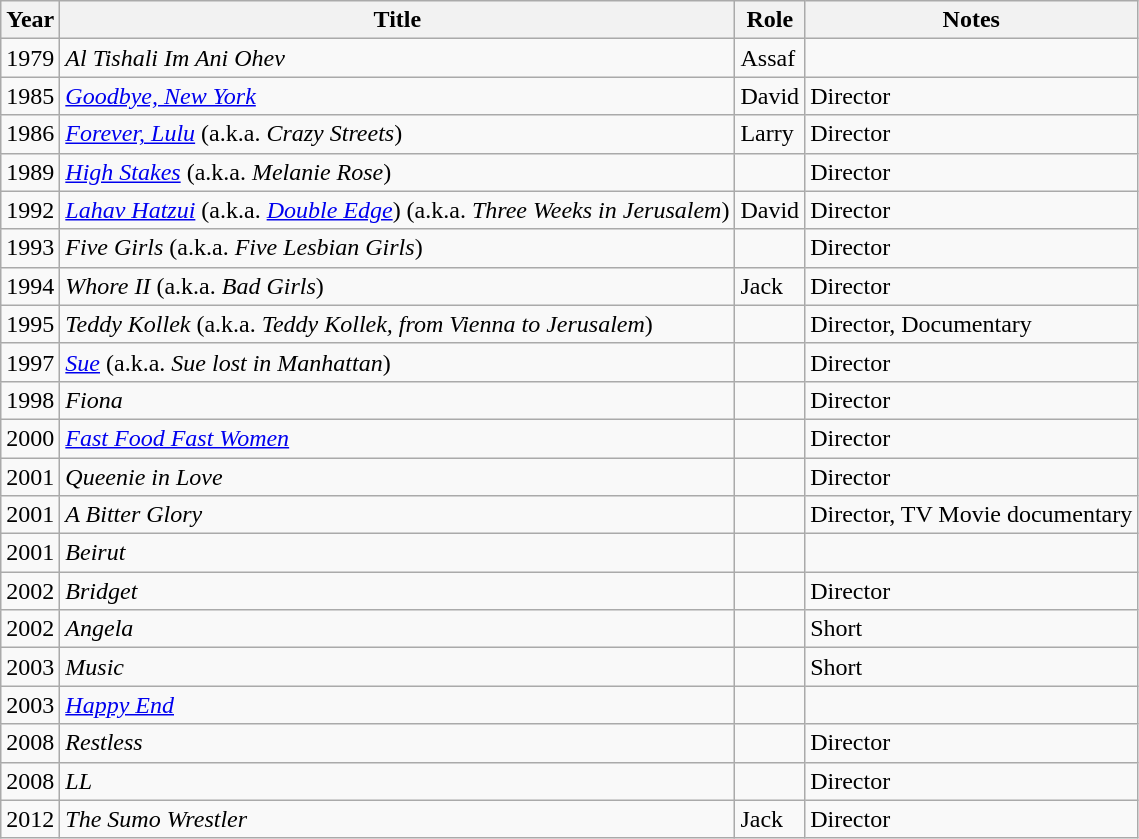<table class="wikitable">
<tr>
<th>Year</th>
<th>Title</th>
<th>Role</th>
<th>Notes</th>
</tr>
<tr>
<td>1979</td>
<td><em>Al Tishali Im Ani Ohev</em></td>
<td>Assaf</td>
<td></td>
</tr>
<tr>
<td>1985</td>
<td><em><a href='#'>Goodbye, New York</a></em></td>
<td>David</td>
<td>Director</td>
</tr>
<tr>
<td>1986</td>
<td><em><a href='#'>Forever, Lulu</a></em> (a.k.a. <em>Crazy Streets</em>)</td>
<td>Larry</td>
<td>Director</td>
</tr>
<tr>
<td>1989</td>
<td><em><a href='#'>High Stakes</a></em> (a.k.a. <em>Melanie Rose</em>)</td>
<td></td>
<td>Director</td>
</tr>
<tr>
<td>1992</td>
<td><em><a href='#'>Lahav Hatzui</a></em> (a.k.a. <em><a href='#'>Double Edge</a></em>) (a.k.a. <em>Three Weeks in Jerusalem</em>)</td>
<td>David</td>
<td>Director</td>
</tr>
<tr>
<td>1993</td>
<td><em>Five Girls</em> (a.k.a. <em>Five Lesbian Girls</em>)</td>
<td></td>
<td>Director</td>
</tr>
<tr>
<td>1994</td>
<td><em>Whore II</em> (a.k.a. <em>Bad Girls</em>)</td>
<td>Jack</td>
<td>Director</td>
</tr>
<tr>
<td>1995</td>
<td><em>Teddy Kollek</em> (a.k.a. <em>Teddy Kollek, from Vienna to Jerusalem</em>)</td>
<td></td>
<td>Director, Documentary</td>
</tr>
<tr>
<td>1997</td>
<td><em><a href='#'>Sue</a></em> (a.k.a. <em>Sue lost in Manhattan</em>)</td>
<td></td>
<td>Director</td>
</tr>
<tr>
<td>1998</td>
<td><em>Fiona</em></td>
<td></td>
<td>Director</td>
</tr>
<tr>
<td>2000</td>
<td><em><a href='#'>Fast Food Fast Women</a></em></td>
<td></td>
<td>Director</td>
</tr>
<tr>
<td>2001</td>
<td><em>Queenie in Love</em></td>
<td></td>
<td>Director</td>
</tr>
<tr>
<td>2001</td>
<td><em>A Bitter Glory</em></td>
<td></td>
<td>Director, TV Movie documentary</td>
</tr>
<tr>
<td>2001</td>
<td><em>Beirut</em></td>
<td></td>
<td></td>
</tr>
<tr>
<td>2002</td>
<td><em>Bridget</em></td>
<td></td>
<td>Director</td>
</tr>
<tr>
<td>2002</td>
<td><em>Angela</em></td>
<td></td>
<td>Short</td>
</tr>
<tr>
<td>2003</td>
<td><em>Music</em></td>
<td></td>
<td>Short</td>
</tr>
<tr>
<td>2003</td>
<td><em><a href='#'>Happy End</a></em></td>
<td></td>
<td></td>
</tr>
<tr>
<td>2008</td>
<td><em>Restless</em></td>
<td></td>
<td>Director</td>
</tr>
<tr>
<td>2008</td>
<td><em>LL</em></td>
<td></td>
<td>Director</td>
</tr>
<tr>
<td>2012</td>
<td><em>The Sumo Wrestler</em></td>
<td>Jack</td>
<td>Director</td>
</tr>
</table>
